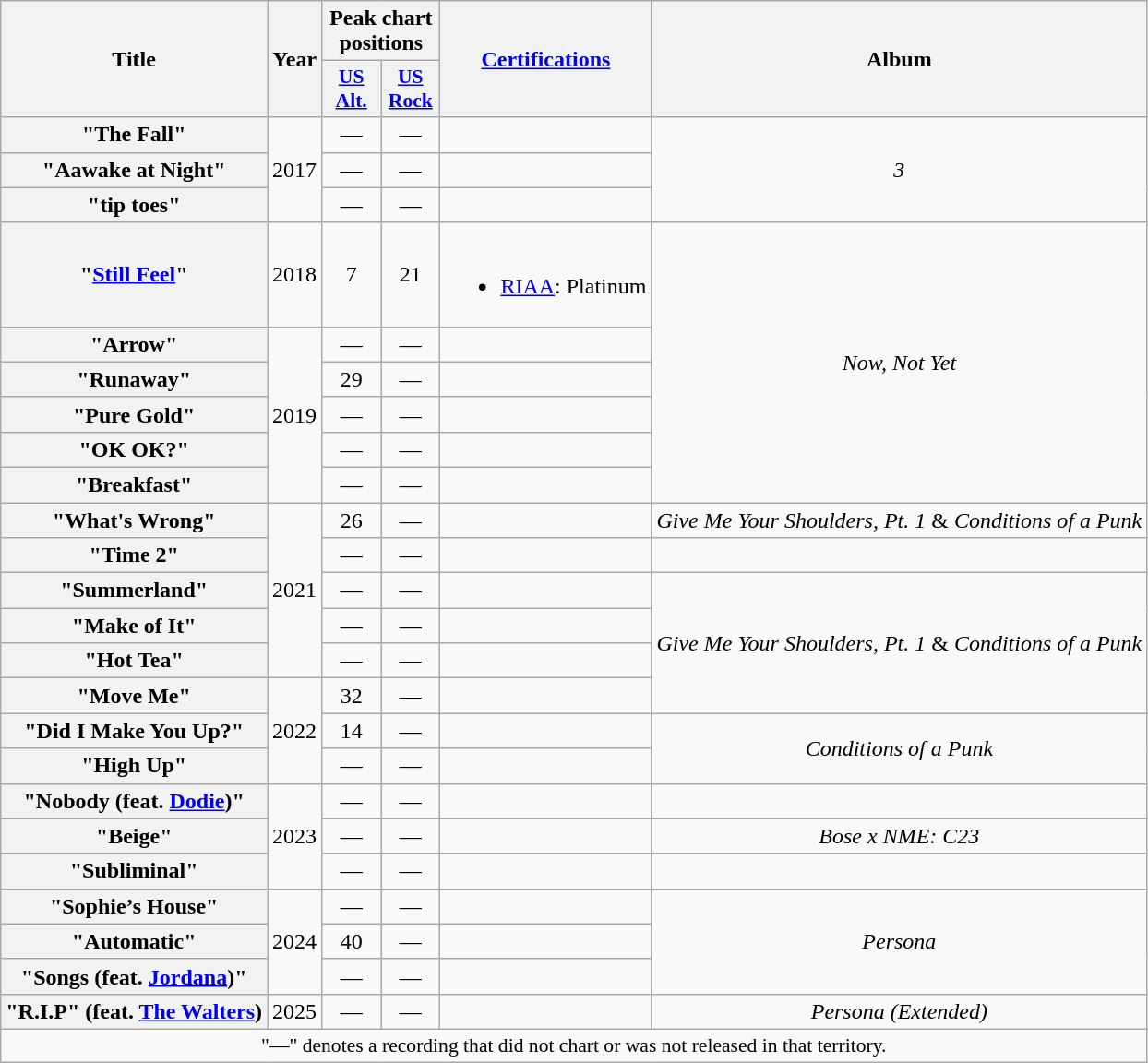<table class="wikitable plainrowheaders" style="text-align:center;" border="1">
<tr>
<th rowspan="2" scope="col">Title</th>
<th rowspan="2" scope="col">Year</th>
<th colspan="2">Peak chart positions</th>
<th scope="col" rowspan="2"><a href='#'>Certifications</a></th>
<th rowspan="2">Album</th>
</tr>
<tr>
<th scope="col" style="width:2.5em; font-size:90%;"><a href='#'>US<br>Alt.</a><br></th>
<th scope="col" style="width:2.5em; font-size:90%;"><a href='#'>US<br>Rock</a><br></th>
</tr>
<tr>
<th scope="row">"The Fall"</th>
<td rowspan="3">2017</td>
<td>—</td>
<td>—</td>
<td></td>
<td rowspan="3"><em>3</em></td>
</tr>
<tr>
<th scope="row">"Aawake at Night"</th>
<td>—</td>
<td>—</td>
<td></td>
</tr>
<tr>
<th scope="row">"tip toes"</th>
<td>—</td>
<td>—</td>
<td></td>
</tr>
<tr>
<th scope="row">"<a href='#'>Still Feel</a>"</th>
<td>2018</td>
<td>7</td>
<td>21</td>
<td><br><ul><li><a href='#'>RIAA</a>: Platinum</li></ul></td>
<td rowspan="6"><em>Now, Not Yet</em></td>
</tr>
<tr>
<th scope="row">"Arrow"</th>
<td rowspan="5">2019</td>
<td>—</td>
<td>—</td>
<td></td>
</tr>
<tr>
<th scope="row">"Runaway"</th>
<td>29</td>
<td>—</td>
<td></td>
</tr>
<tr>
<th scope="row">"Pure Gold"</th>
<td>—</td>
<td>—</td>
<td></td>
</tr>
<tr>
<th scope="row">"OK OK?"</th>
<td>—</td>
<td>—</td>
<td></td>
</tr>
<tr>
<th scope="row">"Breakfast"</th>
<td>—</td>
<td>—</td>
<td></td>
</tr>
<tr>
<th scope="row">"What's Wrong"</th>
<td rowspan="5">2021</td>
<td>26</td>
<td>—</td>
<td></td>
<td><em>Give Me Your Shoulders, Pt. 1</em> & <em>Conditions of a Punk</em></td>
</tr>
<tr>
<th scope="row">"Time 2"</th>
<td>—</td>
<td>—</td>
<td></td>
<td></td>
</tr>
<tr>
<th scope="row">"Summerland"</th>
<td>—</td>
<td>—</td>
<td></td>
<td rowspan="4"><em>Give Me Your Shoulders, Pt. 1</em> & <em>Conditions of a Punk</em></td>
</tr>
<tr>
<th scope="row">"Make of It"</th>
<td>—</td>
<td>—</td>
<td></td>
</tr>
<tr>
<th scope="row">"Hot Tea"</th>
<td>—</td>
<td>—</td>
<td></td>
</tr>
<tr>
<th scope="row">"Move Me"</th>
<td rowspan="3">2022</td>
<td>32</td>
<td>—</td>
<td></td>
</tr>
<tr>
<th scope="row">"Did I Make You Up?"</th>
<td>14</td>
<td>—</td>
<td></td>
<td rowspan="2"><em>Conditions of a Punk</em></td>
</tr>
<tr>
<th scope="row">"High Up"</th>
<td>—</td>
<td>—</td>
<td></td>
</tr>
<tr>
<th scope="row">"Nobody (feat. <a href='#'>Dodie</a>)"</th>
<td rowspan="3">2023</td>
<td>—</td>
<td>—</td>
<td></td>
<td></td>
</tr>
<tr>
<th scope="row">"Beige"</th>
<td>—</td>
<td>—</td>
<td></td>
<td><em>Bose x NME: C23</em></td>
</tr>
<tr>
<th scope="row">"Subliminal"</th>
<td>—</td>
<td>—</td>
<td></td>
<td></td>
</tr>
<tr>
<th scope="row">"Sophie’s House"</th>
<td rowspan="3">2024</td>
<td>—</td>
<td>—</td>
<td></td>
<td rowspan="3"><em>Persona</em></td>
</tr>
<tr>
<th scope="row">"Automatic"</th>
<td>40</td>
<td>—</td>
<td></td>
</tr>
<tr>
<th scope="row">"Songs (feat. <a href='#'>Jordana</a>)"</th>
<td>—</td>
<td>—</td>
<td></td>
</tr>
<tr>
<th scope="row">"R.I.P" (feat. <a href='#'>The Walters</a>)</th>
<td>2025</td>
<td>—</td>
<td>—</td>
<td></td>
<td><em>Persona (Extended)</em></td>
</tr>
<tr>
<td colspan="14" style="font-size:90%">"—" denotes a recording that did not chart or was not released in that territory.</td>
</tr>
</table>
